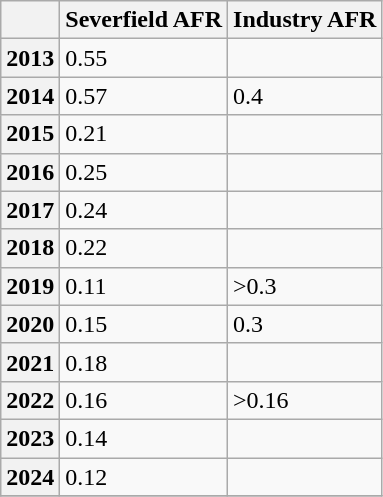<table class="wikitable">
<tr>
<th></th>
<th>Severfield AFR</th>
<th>Industry AFR</th>
</tr>
<tr>
<th>2013</th>
<td>0.55</td>
<td></td>
</tr>
<tr>
<th>2014</th>
<td>0.57</td>
<td>0.4</td>
</tr>
<tr>
<th>2015</th>
<td>0.21</td>
<td></td>
</tr>
<tr>
<th>2016</th>
<td>0.25</td>
<td></td>
</tr>
<tr>
<th>2017</th>
<td>0.24</td>
<td></td>
</tr>
<tr>
<th>2018</th>
<td>0.22</td>
<td></td>
</tr>
<tr>
<th>2019</th>
<td>0.11</td>
<td>>0.3</td>
</tr>
<tr>
<th>2020</th>
<td>0.15</td>
<td>0.3</td>
</tr>
<tr>
<th>2021</th>
<td>0.18</td>
<td></td>
</tr>
<tr>
<th>2022</th>
<td>0.16</td>
<td>>0.16</td>
</tr>
<tr>
<th>2023</th>
<td>0.14</td>
<td></td>
</tr>
<tr>
<th>2024</th>
<td>0.12</td>
<td></td>
</tr>
<tr>
</tr>
</table>
